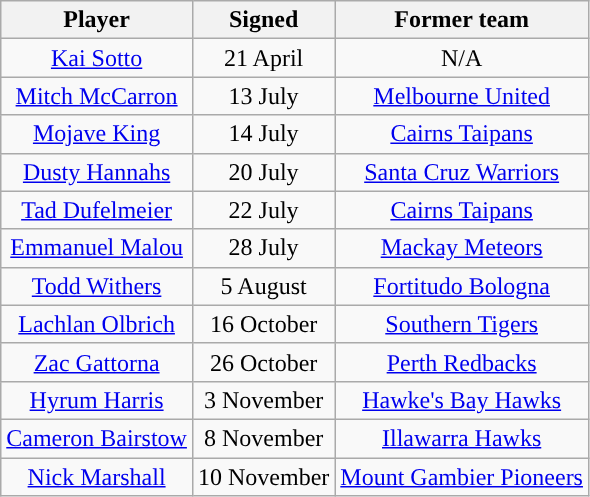<table class="wikitable sortable sortable" style="text-align: center">
<tr>
<th>Player</th>
<th>Signed</th>
<th>Former team</th>
</tr>
<tr>
<td><a href='#'>Kai Sotto</a></td>
<td>21 April</td>
<td>N/A</td>
</tr>
<tr>
<td><a href='#'>Mitch McCarron</a></td>
<td>13 July</td>
<td><a href='#'>Melbourne United</a></td>
</tr>
<tr>
<td><a href='#'>Mojave King</a></td>
<td>14 July</td>
<td><a href='#'>Cairns Taipans</a></td>
</tr>
<tr>
<td><a href='#'>Dusty Hannahs</a></td>
<td>20 July</td>
<td><a href='#'>Santa Cruz Warriors</a></td>
</tr>
<tr>
<td><a href='#'>Tad Dufelmeier</a></td>
<td>22 July</td>
<td><a href='#'>Cairns Taipans</a></td>
</tr>
<tr>
<td><a href='#'>Emmanuel Malou</a></td>
<td>28 July</td>
<td><a href='#'>Mackay Meteors</a></td>
</tr>
<tr>
<td><a href='#'>Todd Withers</a></td>
<td>5 August</td>
<td><a href='#'>Fortitudo Bologna</a></td>
</tr>
<tr>
<td><a href='#'>Lachlan Olbrich</a></td>
<td>16 October</td>
<td><a href='#'>Southern Tigers</a></td>
</tr>
<tr>
<td><a href='#'>Zac Gattorna</a></td>
<td>26 October</td>
<td><a href='#'>Perth Redbacks</a></td>
</tr>
<tr>
<td><a href='#'>Hyrum Harris</a></td>
<td>3 November</td>
<td><a href='#'>Hawke's Bay Hawks</a></td>
</tr>
<tr>
<td><a href='#'>Cameron Bairstow</a></td>
<td>8 November</td>
<td><a href='#'>Illawarra Hawks</a></td>
</tr>
<tr>
<td><a href='#'>Nick Marshall</a></td>
<td>10 November</td>
<td><a href='#'>Mount Gambier Pioneers</a></td>
</tr>
</table>
